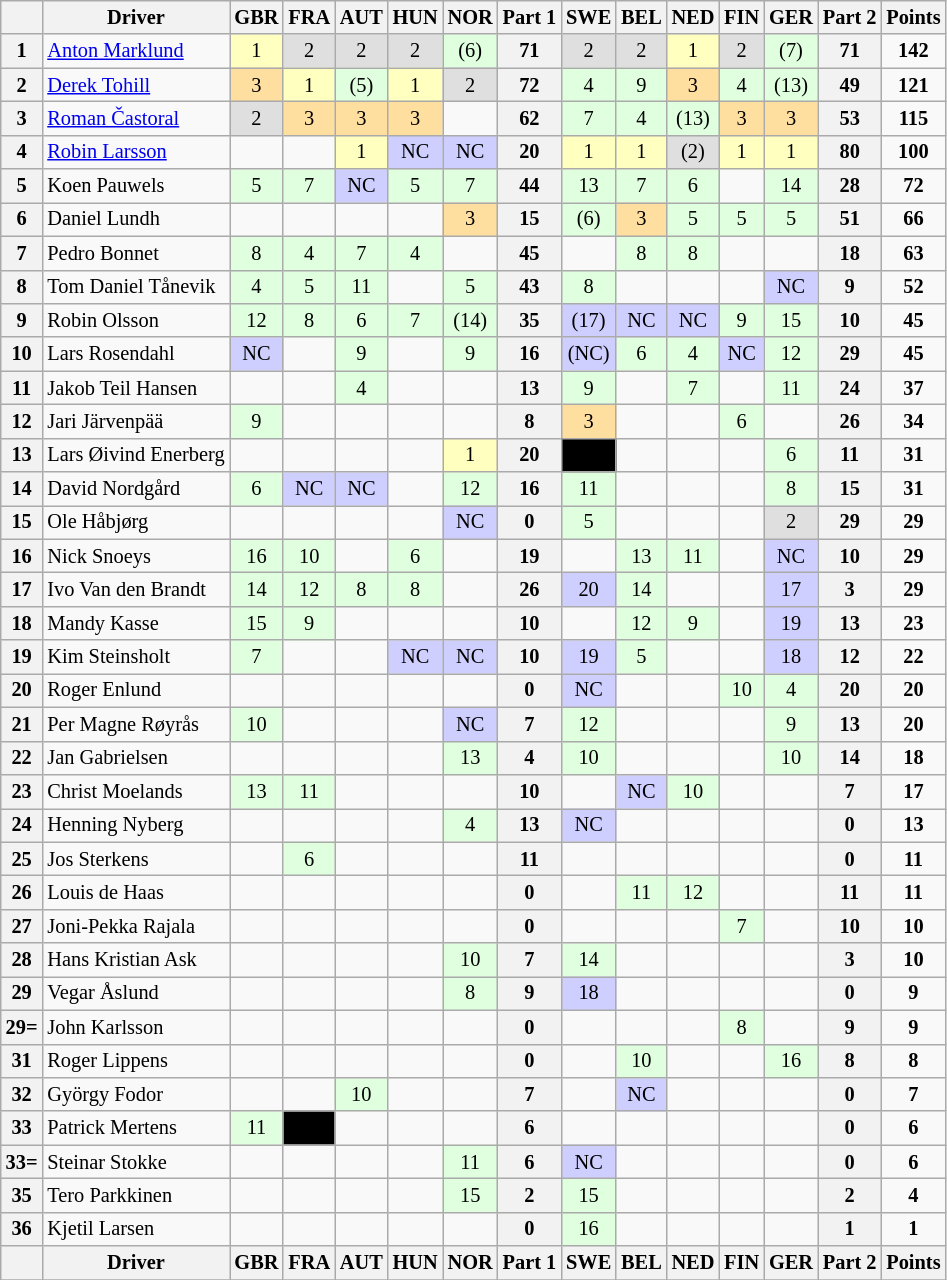<table class="wikitable" style="font-size: 85%; text-align: center;">
<tr valign="top">
<th valign="middle"></th>
<th valign="middle">Driver</th>
<th>GBR <br></th>
<th>FRA <br></th>
<th>AUT <br></th>
<th>HUN <br></th>
<th>NOR <br></th>
<th valign="middle">Part 1</th>
<th>SWE <br></th>
<th>BEL <br></th>
<th>NED <br></th>
<th>FIN <br></th>
<th>GER <br></th>
<th valign="middle">Part 2</th>
<th valign="middle">Points</th>
</tr>
<tr>
<th>1</th>
<td align=left> <a href='#'>Anton Marklund</a></td>
<td style="background:#FFFFBF;">1</td>
<td style="background:#DFDFDF;">2</td>
<td style="background:#DFDFDF;">2</td>
<td style="background:#DFDFDF;">2</td>
<td style="background:#DFFFDF;">(6)</td>
<th>71</th>
<td style="background:#DFDFDF;">2</td>
<td style="background:#DFDFDF;">2</td>
<td style="background:#FFFFBF;">1</td>
<td style="background:#DFDFDF;">2</td>
<td style="background:#DFFFDF;">(7)</td>
<th>71</th>
<td><strong>142</strong></td>
</tr>
<tr>
<th>2</th>
<td align=left> <a href='#'>Derek Tohill</a></td>
<td style="background:#FFDF9F;">3</td>
<td style="background:#FFFFBF;">1</td>
<td style="background:#DFFFDF;">(5)</td>
<td style="background:#FFFFBF;">1</td>
<td style="background:#DFDFDF;">2</td>
<th>72</th>
<td style="background:#DFFFDF;">4</td>
<td style="background:#DFFFDF;">9</td>
<td style="background:#FFDF9F;">3</td>
<td style="background:#DFFFDF;">4</td>
<td style="background:#DFFFDF;">(13)</td>
<th>49</th>
<td><strong>121</strong></td>
</tr>
<tr>
<th>3</th>
<td align=left> <a href='#'>Roman Častoral</a></td>
<td style="background:#DFDFDF;">2</td>
<td style="background:#FFDF9F;">3</td>
<td style="background:#FFDF9F;">3</td>
<td style="background:#FFDF9F;">3</td>
<td></td>
<th>62</th>
<td style="background:#DFFFDF;">7</td>
<td style="background:#DFFFDF;">4</td>
<td style="background:#DFFFDF;">(13)</td>
<td style="background:#FFDF9F;">3</td>
<td style="background:#FFDF9F;">3</td>
<th>53</th>
<td><strong>115</strong></td>
</tr>
<tr>
<th>4</th>
<td align=left> <a href='#'>Robin Larsson</a></td>
<td></td>
<td></td>
<td style="background:#FFFFBF;">1</td>
<td style="background:#CFCFFF;">NC</td>
<td style="background:#CFCFFF;">NC</td>
<th>20</th>
<td style="background:#FFFFBF;">1</td>
<td style="background:#FFFFBF;">1</td>
<td style="background:#DFDFDF;">(2)</td>
<td style="background:#FFFFBF;">1</td>
<td style="background:#FFFFBF;">1</td>
<th>80</th>
<td><strong>100</strong></td>
</tr>
<tr>
<th>5</th>
<td align=left> Koen Pauwels</td>
<td style="background:#DFFFDF;">5</td>
<td style="background:#DFFFDF;">7</td>
<td style="background:#CFCFFF;">NC</td>
<td style="background:#DFFFDF;">5</td>
<td style="background:#DFFFDF;">7</td>
<th>44</th>
<td style="background:#DFFFDF;">13</td>
<td style="background:#DFFFDF;">7</td>
<td style="background:#DFFFDF;">6</td>
<td></td>
<td style="background:#DFFFDF;">14</td>
<th>28</th>
<td><strong>72</strong></td>
</tr>
<tr>
<th>6</th>
<td align=left> Daniel Lundh</td>
<td></td>
<td></td>
<td></td>
<td></td>
<td style="background:#FFDF9F;">3</td>
<th>15</th>
<td style="background:#DFFFDF;">(6)</td>
<td style="background:#FFDF9F;">3</td>
<td style="background:#DFFFDF;">5</td>
<td style="background:#DFFFDF;">5</td>
<td style="background:#DFFFDF;">5</td>
<th>51</th>
<td><strong>66</strong></td>
</tr>
<tr>
<th>7</th>
<td align=left> Pedro Bonnet</td>
<td style="background:#DFFFDF;">8</td>
<td style="background:#DFFFDF;">4</td>
<td style="background:#DFFFDF;">7</td>
<td style="background:#DFFFDF;">4</td>
<td></td>
<th>45</th>
<td></td>
<td style="background:#DFFFDF;">8</td>
<td style="background:#DFFFDF;">8</td>
<td></td>
<td></td>
<th>18</th>
<td><strong>63</strong></td>
</tr>
<tr>
<th>8</th>
<td align=left> Tom Daniel Tånevik</td>
<td style="background:#DFFFDF;">4</td>
<td style="background:#DFFFDF;">5</td>
<td style="background:#DFFFDF;">11</td>
<td></td>
<td style="background:#DFFFDF;">5</td>
<th>43</th>
<td style="background:#DFFFDF;">8</td>
<td></td>
<td></td>
<td></td>
<td style="background:#CFCFFF;">NC</td>
<th>9</th>
<td><strong>52</strong></td>
</tr>
<tr>
<th>9</th>
<td align=left> Robin Olsson</td>
<td style="background:#DFFFDF;">12</td>
<td style="background:#DFFFDF;">8</td>
<td style="background:#DFFFDF;">6</td>
<td style="background:#DFFFDF;">7</td>
<td style="background:#DFFFDF;">(14)</td>
<th>35</th>
<td style="background:#CFCFFF;">(17)</td>
<td style="background:#CFCFFF;">NC</td>
<td style="background:#CFCFFF;">NC</td>
<td style="background:#DFFFDF;">9</td>
<td style="background:#DFFFDF;">15</td>
<th>10</th>
<td><strong>45</strong></td>
</tr>
<tr>
<th>10</th>
<td align=left> Lars Rosendahl</td>
<td style="background:#CFCFFF;">NC</td>
<td></td>
<td style="background:#DFFFDF;">9</td>
<td></td>
<td style="background:#DFFFDF;">9</td>
<th>16</th>
<td style="background:#CFCFFF;">(NC)</td>
<td style="background:#DFFFDF;">6</td>
<td style="background:#DFFFDF;">4</td>
<td style="background:#CFCFFF;">NC</td>
<td style="background:#DFFFDF;">12</td>
<th>29</th>
<td><strong>45</strong></td>
</tr>
<tr>
<th>11</th>
<td align=left> Jakob Teil Hansen</td>
<td></td>
<td></td>
<td style="background:#DFFFDF;">4</td>
<td></td>
<td></td>
<th>13</th>
<td style="background:#DFFFDF;">9</td>
<td></td>
<td style="background:#DFFFDF;">7</td>
<td></td>
<td style="background:#DFFFDF;">11</td>
<th>24</th>
<td><strong>37</strong></td>
</tr>
<tr>
<th>12</th>
<td align=left> Jari Järvenpää</td>
<td style="background:#DFFFDF;">9</td>
<td></td>
<td></td>
<td></td>
<td></td>
<th>8</th>
<td style="background:#FFDF9F;">3</td>
<td></td>
<td></td>
<td style="background:#DFFFDF;">6</td>
<td></td>
<th>26</th>
<td><strong>34</strong></td>
</tr>
<tr>
<th>13</th>
<td align=left> Lars Øivind Enerberg</td>
<td></td>
<td></td>
<td></td>
<td></td>
<td style="background:#FFFFBF;">1</td>
<th>20</th>
<td style="background:#000000;"><span>DSQ</span></td>
<td></td>
<td></td>
<td></td>
<td style="background:#DFFFDF;">6</td>
<th>11</th>
<td><strong>31</strong></td>
</tr>
<tr>
<th>14</th>
<td align=left> David Nordgård</td>
<td style="background:#DFFFDF;">6</td>
<td style="background:#CFCFFF;">NC</td>
<td style="background:#CFCFFF;">NC</td>
<td></td>
<td style="background:#DFFFDF;">12</td>
<th>16</th>
<td style="background:#DFFFDF;">11</td>
<td></td>
<td></td>
<td></td>
<td style="background:#DFFFDF;">8</td>
<th>15</th>
<td><strong>31</strong></td>
</tr>
<tr>
<th>15</th>
<td align=left> Ole Håbjørg</td>
<td></td>
<td></td>
<td></td>
<td></td>
<td style="background:#CFCFFF;">NC</td>
<th>0</th>
<td style="background:#DFFFDF;">5</td>
<td></td>
<td></td>
<td></td>
<td style="background:#DFDFDF;">2</td>
<th>29</th>
<td><strong>29</strong></td>
</tr>
<tr>
<th>16</th>
<td align=left> Nick Snoeys</td>
<td style="background:#DFFFDF;">16</td>
<td style="background:#DFFFDF;">10</td>
<td></td>
<td style="background:#DFFFDF;">6</td>
<td></td>
<th>19</th>
<td></td>
<td style="background:#DFFFDF;">13</td>
<td style="background:#DFFFDF;">11</td>
<td></td>
<td style="background:#CFCFFF;">NC</td>
<th>10</th>
<td><strong>29</strong></td>
</tr>
<tr>
<th>17</th>
<td align=left> Ivo Van den Brandt</td>
<td style="background:#DFFFDF;">14</td>
<td style="background:#DFFFDF;">12</td>
<td style="background:#DFFFDF;">8</td>
<td style="background:#DFFFDF;">8</td>
<td></td>
<th>26</th>
<td style="background:#CFCFFF;">20</td>
<td style="background:#DFFFDF;">14</td>
<td></td>
<td></td>
<td style="background:#CFCFFF;">17</td>
<th>3</th>
<td><strong>29</strong></td>
</tr>
<tr>
<th>18</th>
<td align=left> Mandy Kasse</td>
<td style="background:#DFFFDF;">15</td>
<td style="background:#DFFFDF;">9</td>
<td></td>
<td></td>
<td></td>
<th>10</th>
<td></td>
<td style="background:#DFFFDF;">12</td>
<td style="background:#DFFFDF;">9</td>
<td></td>
<td style="background:#CFCFFF;">19</td>
<th>13</th>
<td><strong>23</strong></td>
</tr>
<tr>
<th>19</th>
<td align=left> Kim Steinsholt</td>
<td style="background:#DFFFDF;">7</td>
<td></td>
<td></td>
<td style="background:#CFCFFF;">NC</td>
<td style="background:#CFCFFF;">NC</td>
<th>10</th>
<td style="background:#CFCFFF;">19</td>
<td style="background:#DFFFDF;">5</td>
<td></td>
<td></td>
<td style="background:#CFCFFF;">18</td>
<th>12</th>
<td><strong>22</strong></td>
</tr>
<tr>
<th>20</th>
<td align=left> Roger Enlund</td>
<td></td>
<td></td>
<td></td>
<td></td>
<td></td>
<th>0</th>
<td style="background:#CFCFFF;">NC</td>
<td></td>
<td></td>
<td style="background:#DFFFDF;">10</td>
<td style="background:#DFFFDF;">4</td>
<th>20</th>
<td><strong>20</strong></td>
</tr>
<tr>
<th>21</th>
<td align=left> Per Magne Røyrås</td>
<td style="background:#DFFFDF;">10</td>
<td></td>
<td></td>
<td></td>
<td style="background:#CFCFFF;">NC</td>
<th>7</th>
<td style="background:#DFFFDF;">12</td>
<td></td>
<td></td>
<td></td>
<td style="background:#DFFFDF;">9</td>
<th>13</th>
<td><strong>20</strong></td>
</tr>
<tr>
<th>22</th>
<td align=left> Jan Gabrielsen</td>
<td></td>
<td></td>
<td></td>
<td></td>
<td style="background:#DFFFDF;">13</td>
<th>4</th>
<td style="background:#DFFFDF;">10</td>
<td></td>
<td></td>
<td></td>
<td style="background:#DFFFDF;">10</td>
<th>14</th>
<td><strong>18</strong></td>
</tr>
<tr>
<th>23</th>
<td align=left> Christ Moelands</td>
<td style="background:#DFFFDF;">13</td>
<td style="background:#DFFFDF;">11</td>
<td></td>
<td></td>
<td></td>
<th>10</th>
<td></td>
<td style="background:#CFCFFF;">NC</td>
<td style="background:#DFFFDF;">10</td>
<td></td>
<td></td>
<th>7</th>
<td><strong>17</strong></td>
</tr>
<tr>
<th>24</th>
<td align=left> Henning Nyberg</td>
<td></td>
<td></td>
<td></td>
<td></td>
<td style="background:#DFFFDF;">4</td>
<th>13</th>
<td style="background:#CFCFFF;">NC</td>
<td></td>
<td></td>
<td></td>
<td></td>
<th>0</th>
<td><strong>13</strong></td>
</tr>
<tr>
<th>25</th>
<td align=left> Jos Sterkens</td>
<td></td>
<td style="background:#DFFFDF;">6</td>
<td></td>
<td></td>
<td></td>
<th>11</th>
<td></td>
<td></td>
<td></td>
<td></td>
<td></td>
<th>0</th>
<td><strong>11</strong></td>
</tr>
<tr>
<th>26</th>
<td align=left> Louis de Haas</td>
<td></td>
<td></td>
<td></td>
<td></td>
<td></td>
<th>0</th>
<td></td>
<td style="background:#DFFFDF;">11</td>
<td style="background:#DFFFDF;">12</td>
<td></td>
<td></td>
<th>11</th>
<td><strong>11</strong></td>
</tr>
<tr>
<th>27</th>
<td align=left> Joni-Pekka Rajala</td>
<td></td>
<td></td>
<td></td>
<td></td>
<td></td>
<th>0</th>
<td></td>
<td></td>
<td></td>
<td style="background:#DFFFDF;">7</td>
<td></td>
<th>10</th>
<td><strong>10</strong></td>
</tr>
<tr>
<th>28</th>
<td align=left> Hans Kristian Ask</td>
<td></td>
<td></td>
<td></td>
<td></td>
<td style="background:#DFFFDF;">10</td>
<th>7</th>
<td style="background:#DFFFDF;">14</td>
<td></td>
<td></td>
<td></td>
<td></td>
<th>3</th>
<td><strong>10</strong></td>
</tr>
<tr>
<th>29</th>
<td align=left> Vegar Åslund</td>
<td></td>
<td></td>
<td></td>
<td></td>
<td style="background:#DFFFDF;">8</td>
<th>9</th>
<td style="background:#CFCFFF;">18</td>
<td></td>
<td></td>
<td></td>
<td></td>
<th>0</th>
<td><strong>9</strong></td>
</tr>
<tr>
<th>29=</th>
<td align=left> John Karlsson</td>
<td></td>
<td></td>
<td></td>
<td></td>
<td></td>
<th>0</th>
<td></td>
<td></td>
<td></td>
<td style="background:#DFFFDF;">8</td>
<td></td>
<th>9</th>
<td><strong>9</strong></td>
</tr>
<tr>
<th>31</th>
<td align=left> Roger Lippens</td>
<td></td>
<td></td>
<td></td>
<td></td>
<td></td>
<th>0</th>
<td></td>
<td style="background:#DFFFDF;">10</td>
<td></td>
<td></td>
<td style="background:#DFFFDF;">16</td>
<th>8</th>
<td><strong>8</strong></td>
</tr>
<tr>
<th>32</th>
<td align=left> György Fodor</td>
<td></td>
<td></td>
<td style="background:#DFFFDF;">10</td>
<td></td>
<td></td>
<th>7</th>
<td></td>
<td style="background:#CFCFFF;">NC</td>
<td></td>
<td></td>
<td></td>
<th>0</th>
<td><strong>7</strong></td>
</tr>
<tr>
<th>33</th>
<td align=left> Patrick Mertens</td>
<td style="background:#DFFFDF;">11</td>
<td style="background:#000000;"><span>DSQ</span></td>
<td></td>
<td></td>
<td></td>
<th>6</th>
<td></td>
<td></td>
<td></td>
<td></td>
<td></td>
<th>0</th>
<td><strong>6</strong></td>
</tr>
<tr>
<th>33=</th>
<td align=left> Steinar Stokke</td>
<td></td>
<td></td>
<td></td>
<td></td>
<td style="background:#DFFFDF;">11</td>
<th>6</th>
<td style="background:#CFCFFF;">NC</td>
<td></td>
<td></td>
<td></td>
<td></td>
<th>0</th>
<td><strong>6</strong></td>
</tr>
<tr>
<th>35</th>
<td align=left> Tero Parkkinen</td>
<td></td>
<td></td>
<td></td>
<td></td>
<td style="background:#DFFFDF;">15</td>
<th>2</th>
<td style="background:#DFFFDF;">15</td>
<td></td>
<td></td>
<td></td>
<td></td>
<th>2</th>
<td><strong>4</strong></td>
</tr>
<tr>
<th>36</th>
<td align=left> Kjetil Larsen</td>
<td></td>
<td></td>
<td></td>
<td></td>
<td></td>
<th>0</th>
<td style="background:#DFFFDF;">16</td>
<td></td>
<td></td>
<td></td>
<td></td>
<th>1</th>
<td><strong>1</strong></td>
</tr>
<tr valign="top">
<th valign="middle"></th>
<th valign="middle">Driver</th>
<th>GBR <br></th>
<th>FRA <br></th>
<th>AUT <br></th>
<th>HUN <br></th>
<th>NOR <br></th>
<th valign="middle">Part 1</th>
<th>SWE <br></th>
<th>BEL <br></th>
<th>NED <br></th>
<th>FIN <br></th>
<th>GER <br></th>
<th valign="middle">Part 2</th>
<th valign="middle">Points</th>
</tr>
<tr>
</tr>
</table>
